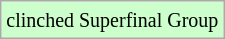<table class="wikitable">
<tr>
<td style="background-color: #ccffcc;"><small>clinched Superfinal Group</small></td>
</tr>
</table>
